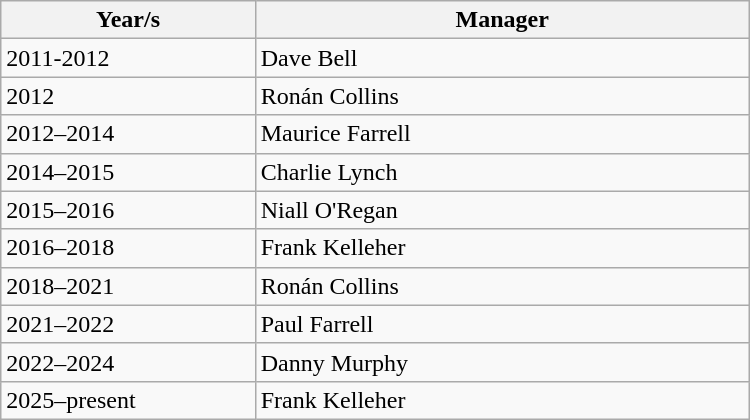<table class="wikitable" style="width:500px;">
<tr>
<th Align=Left>Year/s</th>
<th Align=Left>Manager</th>
</tr>
<tr>
<td style="width:34%;">2011-2012</td>
<td style="width:70%;"> Dave Bell</td>
</tr>
<tr>
<td>2012</td>
<td> Ronán Collins</td>
</tr>
<tr>
<td>2012–2014</td>
<td> Maurice Farrell</td>
</tr>
<tr>
<td>2014–2015</td>
<td> Charlie Lynch</td>
</tr>
<tr>
<td>2015–2016</td>
<td> Niall O'Regan</td>
</tr>
<tr>
<td>2016–2018</td>
<td> Frank Kelleher</td>
</tr>
<tr>
<td>2018–2021</td>
<td> Ronán Collins</td>
</tr>
<tr>
<td>2021–2022</td>
<td> Paul Farrell </td>
</tr>
<tr>
<td>2022–2024</td>
<td> Danny Murphy</td>
</tr>
<tr>
<td>2025–present</td>
<td> Frank Kelleher</td>
</tr>
</table>
